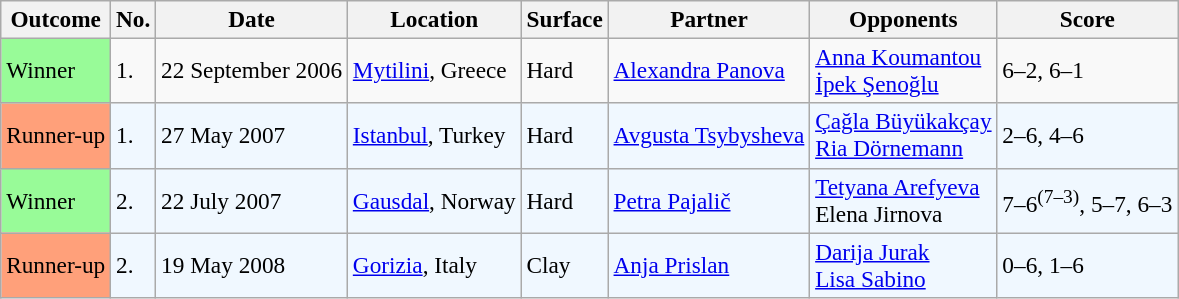<table class="wikitable" style=font-size:97%>
<tr>
<th>Outcome</th>
<th>No.</th>
<th>Date</th>
<th>Location</th>
<th>Surface</th>
<th>Partner</th>
<th>Opponents</th>
<th>Score</th>
</tr>
<tr>
<td bgcolor=98FB98>Winner</td>
<td>1.</td>
<td>22 September 2006</td>
<td><a href='#'>Mytilini</a>, Greece</td>
<td>Hard</td>
<td> <a href='#'>Alexandra Panova</a></td>
<td> <a href='#'>Anna Koumantou</a><br> <a href='#'>İpek Şenoğlu</a></td>
<td>6–2, 6–1</td>
</tr>
<tr style="background:#f0f8ff;">
<td style="background:#ffa07a;">Runner-up</td>
<td>1.</td>
<td>27 May 2007</td>
<td><a href='#'>Istanbul</a>, Turkey</td>
<td>Hard</td>
<td> <a href='#'>Avgusta Tsybysheva</a></td>
<td> <a href='#'>Çağla Büyükakçay</a><br> <a href='#'>Ria Dörnemann</a></td>
<td>2–6, 4–6</td>
</tr>
<tr style="background:#f0f8ff;">
<td bgcolor=98FB98>Winner</td>
<td>2.</td>
<td>22 July 2007</td>
<td><a href='#'>Gausdal</a>, Norway</td>
<td>Hard</td>
<td> <a href='#'>Petra Pajalič</a></td>
<td> <a href='#'>Tetyana Arefyeva</a><br> Elena Jirnova</td>
<td>7–6<sup>(7–3)</sup>, 5–7, 6–3</td>
</tr>
<tr style="background:#f0f8ff;">
<td style="background:#ffa07a;">Runner-up</td>
<td>2.</td>
<td>19 May 2008</td>
<td><a href='#'>Gorizia</a>, Italy</td>
<td>Clay</td>
<td> <a href='#'>Anja Prislan</a></td>
<td> <a href='#'>Darija Jurak</a><br> <a href='#'>Lisa Sabino</a></td>
<td>0–6, 1–6</td>
</tr>
</table>
